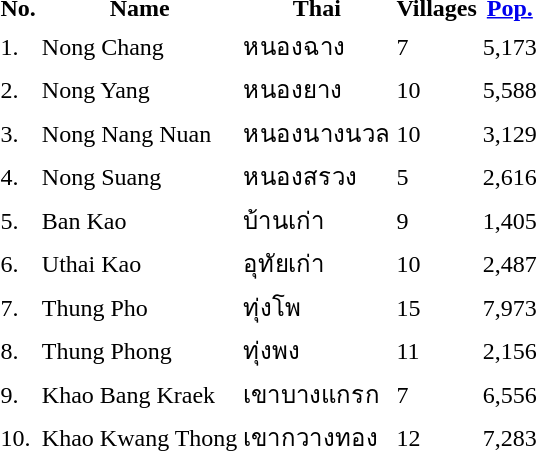<table>
<tr>
<th>No.</th>
<th>Name</th>
<th>Thai</th>
<th>Villages</th>
<th><a href='#'>Pop.</a></th>
</tr>
<tr>
<td>1.</td>
<td>Nong Chang</td>
<td>หนองฉาง</td>
<td>7</td>
<td>5,173</td>
</tr>
<tr>
<td>2.</td>
<td>Nong Yang</td>
<td>หนองยาง</td>
<td>10</td>
<td>5,588</td>
</tr>
<tr>
<td>3.</td>
<td>Nong Nang Nuan</td>
<td>หนองนางนวล</td>
<td>10</td>
<td>3,129</td>
</tr>
<tr>
<td>4.</td>
<td>Nong Suang</td>
<td>หนองสรวง</td>
<td>5</td>
<td>2,616</td>
</tr>
<tr>
<td>5.</td>
<td>Ban Kao</td>
<td>บ้านเก่า</td>
<td>9</td>
<td>1,405</td>
</tr>
<tr>
<td>6.</td>
<td>Uthai Kao</td>
<td>อุทัยเก่า</td>
<td>10</td>
<td>2,487</td>
</tr>
<tr>
<td>7.</td>
<td>Thung Pho</td>
<td>ทุ่งโพ</td>
<td>15</td>
<td>7,973</td>
</tr>
<tr>
<td>8.</td>
<td>Thung Phong</td>
<td>ทุ่งพง</td>
<td>11</td>
<td>2,156</td>
</tr>
<tr>
<td>9.</td>
<td>Khao Bang Kraek</td>
<td>เขาบางแกรก</td>
<td>7</td>
<td>6,556</td>
</tr>
<tr>
<td>10.</td>
<td>Khao Kwang Thong</td>
<td>เขากวางทอง</td>
<td>12</td>
<td>7,283</td>
</tr>
</table>
